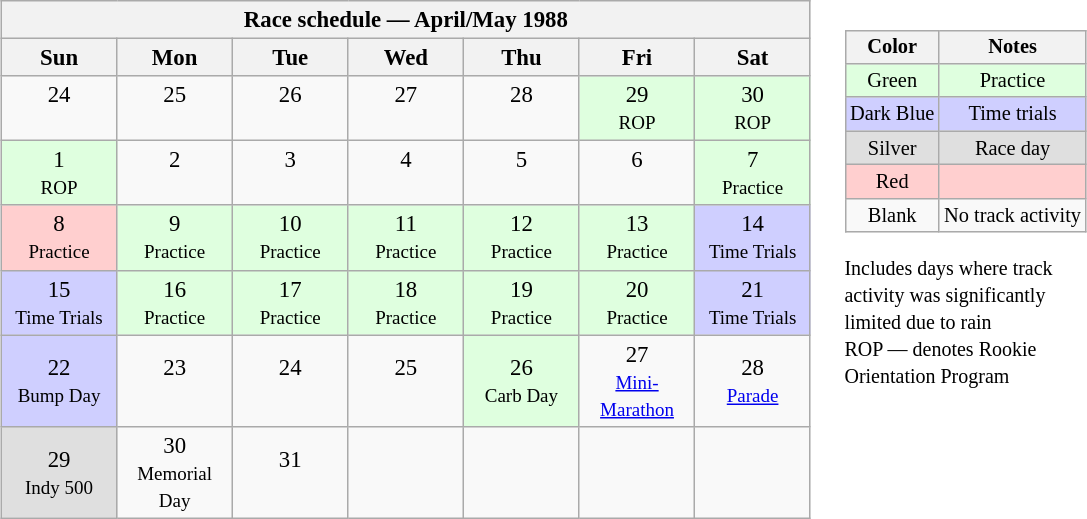<table>
<tr>
<td><br><table class="wikitable" style="text-align:center; font-size:95%">
<tr valign="top">
<th colspan=7>Race schedule — April/May 1988</th>
</tr>
<tr>
<th scope="col" width="70">Sun</th>
<th scope="col" width="70">Mon</th>
<th scope="col" width="70">Tue</th>
<th scope="col" width="70">Wed</th>
<th scope="col" width="70">Thu</th>
<th scope="col" width="70">Fri</th>
<th scope="col" width="70">Sat</th>
</tr>
<tr>
<td>24<br> </td>
<td>25<br> </td>
<td>26<br> </td>
<td>27<br> </td>
<td>28<br> </td>
<td style="background:#DFFFDF;">29<br><small>ROP</small></td>
<td style="background:#DFFFDF;">30<br><small>ROP</small></td>
</tr>
<tr>
<td style="background:#DFFFDF;">1<br><small>ROP</small></td>
<td>2<br> </td>
<td>3<br> </td>
<td>4<br> </td>
<td>5<br> </td>
<td>6<br> </td>
<td style="background:#DFFFDF;">7<br><small>Practice</small></td>
</tr>
<tr>
<td style="background:#FFCFCF;">8<br><small>Practice</small></td>
<td style="background:#DFFFDF;">9<br><small>Practice</small></td>
<td style="background:#DFFFDF;">10<br><small>Practice</small></td>
<td style="background:#DFFFDF;">11<br><small>Practice</small></td>
<td style="background:#DFFFDF;">12<br><small>Practice</small></td>
<td style="background:#DFFFDF;">13<br><small>Practice</small></td>
<td style="background:#CFCFFF;">14<br><small>Time Trials</small></td>
</tr>
<tr>
<td style="background:#CFCFFF;">15<br><small>Time Trials</small></td>
<td style="background:#DFFFDF;">16<br><small>Practice</small></td>
<td style="background:#DFFFDF;">17<br><small>Practice</small></td>
<td style="background:#DFFFDF;">18<br><small>Practice</small></td>
<td style="background:#DFFFDF;">19<br><small>Practice</small></td>
<td style="background:#DFFFDF;">20<br><small>Practice</small></td>
<td style="background:#CFCFFF;">21<br><small>Time Trials</small></td>
</tr>
<tr>
<td style="background:#CFCFFF;">22<br><small>Bump Day</small></td>
<td>23<br> </td>
<td>24<br> </td>
<td>25<br> </td>
<td style="background:#DFFFDF;">26<br><small>Carb Day</small></td>
<td>27<br><small><a href='#'>Mini-Marathon</a></small></td>
<td>28<br><small><a href='#'>Parade</a></small></td>
</tr>
<tr>
<td style="background:#DFDFDF;">29<br><small>Indy 500</small></td>
<td>30<br><small>Memorial Day</small></td>
<td>31<br> </td>
<td> </td>
<td> </td>
<td> </td>
<td> </td>
</tr>
</table>
</td>
<td valign="top"><br><table>
<tr>
<td><br><table style="margin-right:0; font-size:85%; text-align:center;" class="wikitable">
<tr>
<th>Color</th>
<th>Notes</th>
</tr>
<tr style="background:#DFFFDF;">
<td>Green</td>
<td>Practice</td>
</tr>
<tr style="background:#CFCFFF;">
<td>Dark Blue</td>
<td>Time trials</td>
</tr>
<tr style="background:#DFDFDF;">
<td>Silver</td>
<td>Race day</td>
</tr>
<tr style="background:#FFCFCF;">
<td>Red</td>
<td></td>
</tr>
<tr>
<td>Blank</td>
<td>No track activity</td>
</tr>
</table>
 <small>Includes days where track<br>activity was significantly<br>limited due to rain</small><br><small>ROP — denotes Rookie<br>Orientation Program</small></td>
</tr>
</table>
</td>
</tr>
</table>
